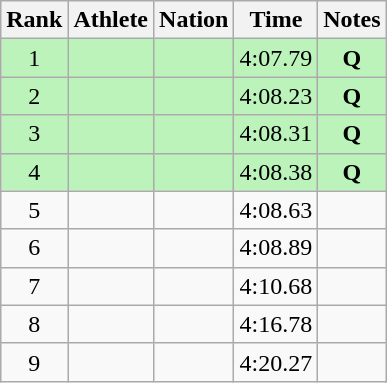<table class="wikitable sortable" style="text-align:center">
<tr>
<th>Rank</th>
<th>Athlete</th>
<th>Nation</th>
<th>Time</th>
<th>Notes</th>
</tr>
<tr bgcolor=#bbf3bb>
<td>1</td>
<td align=left></td>
<td align=left></td>
<td>4:07.79</td>
<td><strong>Q</strong></td>
</tr>
<tr bgcolor=#bbf3bb>
<td>2</td>
<td align=left></td>
<td align=left></td>
<td>4:08.23</td>
<td><strong>Q</strong></td>
</tr>
<tr bgcolor=#bbf3bb>
<td>3</td>
<td align=left></td>
<td align=left></td>
<td>4:08.31</td>
<td><strong>Q</strong></td>
</tr>
<tr bgcolor=#bbf3bb>
<td>4</td>
<td align=left></td>
<td align=left></td>
<td>4:08.38</td>
<td><strong>Q</strong></td>
</tr>
<tr>
<td>5</td>
<td align=left></td>
<td align=left></td>
<td>4:08.63</td>
<td></td>
</tr>
<tr>
<td>6</td>
<td align=left></td>
<td align=left></td>
<td>4:08.89</td>
<td></td>
</tr>
<tr>
<td>7</td>
<td align=left></td>
<td align=left></td>
<td>4:10.68</td>
<td></td>
</tr>
<tr>
<td>8</td>
<td align=left></td>
<td align=left></td>
<td>4:16.78</td>
<td></td>
</tr>
<tr>
<td>9</td>
<td align=left></td>
<td align=left></td>
<td>4:20.27</td>
<td></td>
</tr>
</table>
